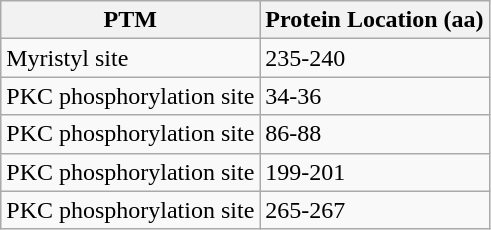<table class="wikitable">
<tr>
<th>PTM</th>
<th>Protein Location (aa)</th>
</tr>
<tr>
<td>Myristyl site</td>
<td>235-240</td>
</tr>
<tr>
<td>PKC phosphorylation site</td>
<td>34-36</td>
</tr>
<tr>
<td>PKC phosphorylation site</td>
<td>86-88</td>
</tr>
<tr>
<td>PKC phosphorylation site</td>
<td>199-201</td>
</tr>
<tr>
<td>PKC phosphorylation site</td>
<td>265-267</td>
</tr>
</table>
